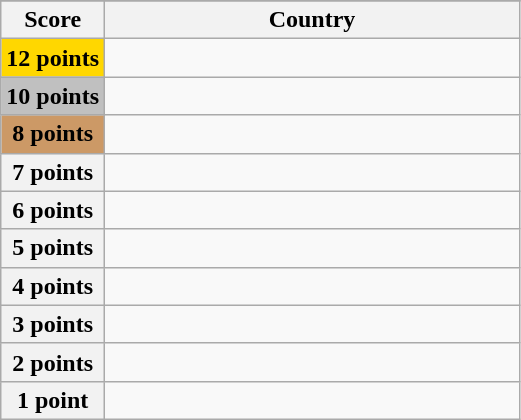<table class="wikitable">
<tr>
</tr>
<tr>
<th scope="col" width="20%">Score</th>
<th scope="col">Country</th>
</tr>
<tr>
<th scope="row" style="background:gold">12 points</th>
<td></td>
</tr>
<tr>
<th scope="row" style="background:silver">10 points</th>
<td></td>
</tr>
<tr>
<th scope="row" style="background:#CC9966">8 points</th>
<td></td>
</tr>
<tr>
<th scope="row">7 points</th>
<td></td>
</tr>
<tr>
<th scope="row">6 points</th>
<td></td>
</tr>
<tr>
<th scope="row">5 points</th>
<td></td>
</tr>
<tr>
<th scope="row">4 points</th>
<td></td>
</tr>
<tr>
<th scope="row">3 points</th>
<td></td>
</tr>
<tr>
<th scope="row">2 points</th>
<td></td>
</tr>
<tr>
<th scope="row">1 point</th>
<td></td>
</tr>
</table>
